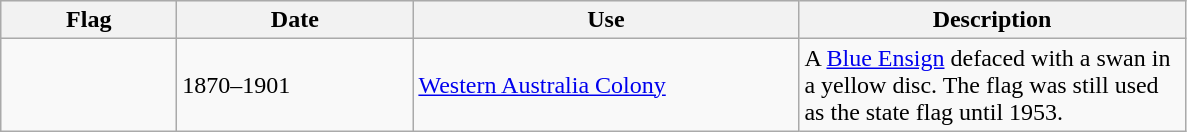<table class="wikitable">
<tr style="background:#efefef;">
<th style="width:110px;">Flag</th>
<th style="width:150px;">Date</th>
<th style="width:250px;">Use</th>
<th style="width:250px;">Description</th>
</tr>
<tr>
<td></td>
<td>1870–1901</td>
<td><a href='#'>Western Australia Colony</a></td>
<td>A <a href='#'>Blue Ensign</a> defaced with a swan in a yellow disc. The flag was still used as the state flag until 1953.</td>
</tr>
</table>
